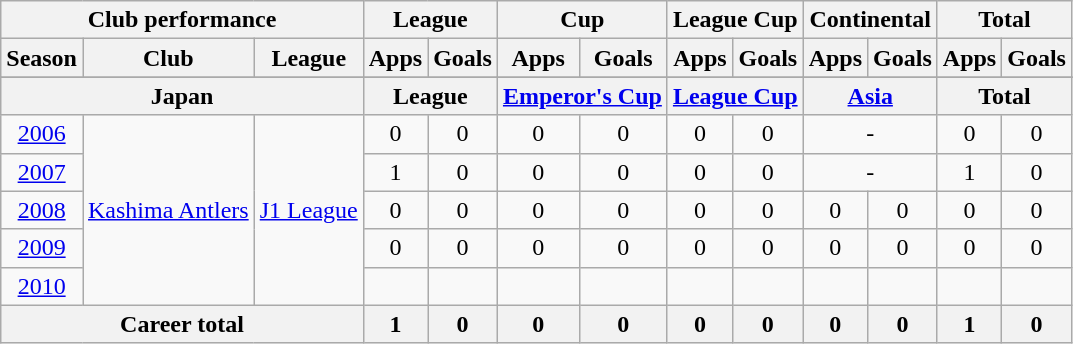<table class="wikitable" style="text-align:center">
<tr>
<th colspan=3>Club performance</th>
<th colspan=2>League</th>
<th colspan=2>Cup</th>
<th colspan=2>League Cup</th>
<th colspan=2>Continental</th>
<th colspan=2>Total</th>
</tr>
<tr>
<th>Season</th>
<th>Club</th>
<th>League</th>
<th>Apps</th>
<th>Goals</th>
<th>Apps</th>
<th>Goals</th>
<th>Apps</th>
<th>Goals</th>
<th>Apps</th>
<th>Goals</th>
<th>Apps</th>
<th>Goals</th>
</tr>
<tr>
</tr>
<tr>
<th colspan=3>Japan</th>
<th colspan=2>League</th>
<th colspan=2><a href='#'>Emperor's Cup</a></th>
<th colspan=2><a href='#'>League Cup</a></th>
<th colspan=2><a href='#'>Asia</a></th>
<th colspan=2>Total</th>
</tr>
<tr>
<td><a href='#'>2006</a></td>
<td rowspan="5"><a href='#'>Kashima Antlers</a></td>
<td rowspan="5"><a href='#'>J1 League</a></td>
<td>0</td>
<td>0</td>
<td>0</td>
<td>0</td>
<td>0</td>
<td>0</td>
<td colspan="2">-</td>
<td>0</td>
<td>0</td>
</tr>
<tr>
<td><a href='#'>2007</a></td>
<td>1</td>
<td>0</td>
<td>0</td>
<td>0</td>
<td>0</td>
<td>0</td>
<td colspan="2">-</td>
<td>1</td>
<td>0</td>
</tr>
<tr>
<td><a href='#'>2008</a></td>
<td>0</td>
<td>0</td>
<td>0</td>
<td>0</td>
<td>0</td>
<td>0</td>
<td>0</td>
<td>0</td>
<td>0</td>
<td>0</td>
</tr>
<tr>
<td><a href='#'>2009</a></td>
<td>0</td>
<td>0</td>
<td>0</td>
<td>0</td>
<td>0</td>
<td>0</td>
<td>0</td>
<td>0</td>
<td>0</td>
<td>0</td>
</tr>
<tr>
<td><a href='#'>2010</a></td>
<td></td>
<td></td>
<td></td>
<td></td>
<td></td>
<td></td>
<td></td>
<td></td>
<td></td>
<td></td>
</tr>
<tr>
<th colspan=3>Career total</th>
<th>1</th>
<th>0</th>
<th>0</th>
<th>0</th>
<th>0</th>
<th>0</th>
<th>0</th>
<th>0</th>
<th>1</th>
<th>0</th>
</tr>
</table>
